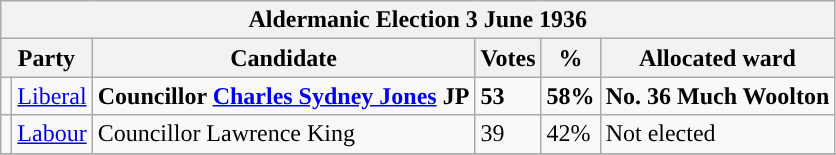<table class="wikitable">
<tr>
<th colspan="6"><strong>Aldermanic Election 3 June 1936</strong></th>
</tr>
<tr>
<th colspan="2">Party</th>
<th>Candidate</th>
<th>Votes</th>
<th>%</th>
<th>Allocated ward</th>
</tr>
<tr>
<td style="background-color:"></td>
<td><a href='#'>Liberal</a></td>
<td><strong>Councillor <a href='#'>Charles Sydney Jones</a> JP</strong></td>
<td><strong>53</strong></td>
<td><strong>58%</strong></td>
<td><strong>No. 36 Much Woolton</strong></td>
</tr>
<tr>
<td style="background-color:"></td>
<td><a href='#'>Labour</a></td>
<td>Councillor Lawrence King</td>
<td>39</td>
<td>42%</td>
<td>Not elected</td>
</tr>
<tr>
</tr>
</table>
